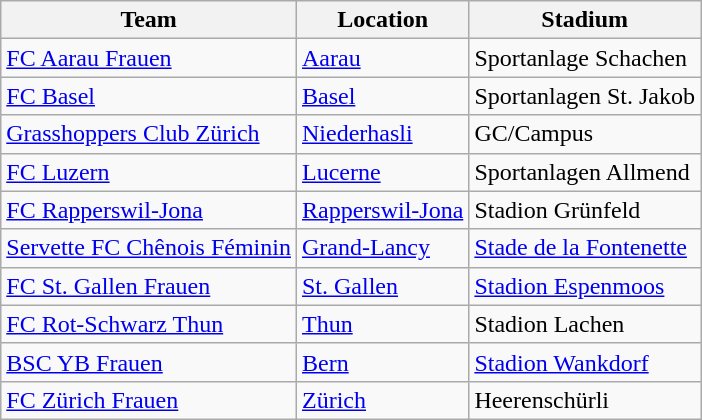<table class="wikitable sortable">
<tr>
<th>Team</th>
<th>Location</th>
<th>Stadium</th>
</tr>
<tr>
<td><a href='#'>FC Aarau Frauen</a></td>
<td><a href='#'>Aarau</a></td>
<td>Sportanlage Schachen</td>
</tr>
<tr>
<td><a href='#'>FC Basel</a></td>
<td><a href='#'>Basel</a></td>
<td>Sportanlagen St. Jakob</td>
</tr>
<tr>
<td><a href='#'>Grasshoppers Club Zürich</a></td>
<td><a href='#'>Niederhasli</a></td>
<td>GC/Campus</td>
</tr>
<tr>
<td><a href='#'>FC Luzern</a></td>
<td><a href='#'>Lucerne</a></td>
<td>Sportanlagen Allmend</td>
</tr>
<tr>
<td><a href='#'>FC Rapperswil-Jona</a></td>
<td><a href='#'>Rapperswil-Jona</a></td>
<td>Stadion Grünfeld</td>
</tr>
<tr>
<td><a href='#'>Servette FC Chênois Féminin</a></td>
<td><a href='#'>Grand-Lancy</a></td>
<td><a href='#'>Stade de la Fontenette</a></td>
</tr>
<tr>
<td><a href='#'>FC St. Gallen Frauen</a></td>
<td><a href='#'>St. Gallen</a></td>
<td><a href='#'>Stadion Espenmoos</a></td>
</tr>
<tr>
<td><a href='#'>FC Rot-Schwarz Thun</a></td>
<td><a href='#'>Thun</a></td>
<td>Stadion Lachen</td>
</tr>
<tr>
<td><a href='#'>BSC YB Frauen</a></td>
<td><a href='#'>Bern</a></td>
<td><a href='#'>Stadion Wankdorf</a></td>
</tr>
<tr>
<td><a href='#'>FC Zürich Frauen</a></td>
<td><a href='#'>Zürich</a></td>
<td>Heerenschürli</td>
</tr>
</table>
